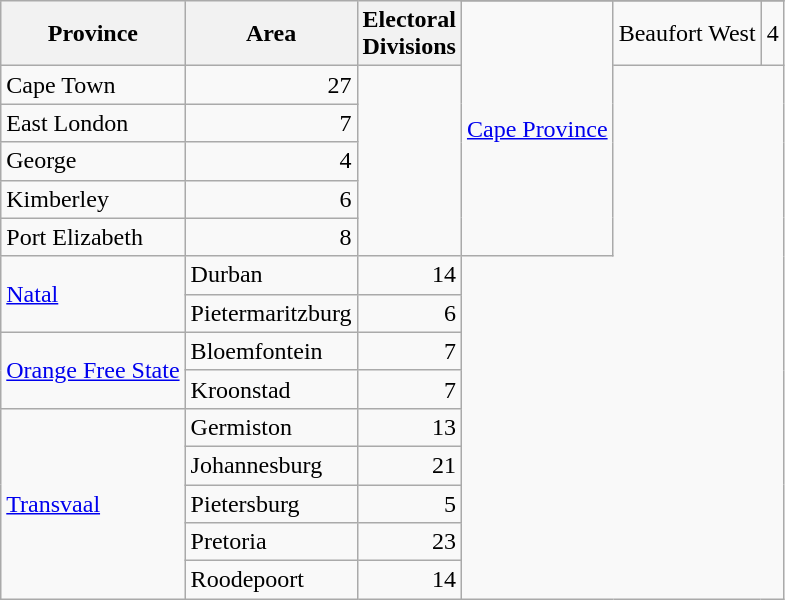<table class="wikitable sortable" style="text-align:right">
<tr>
<th rowspan=2>Province</th>
<th rowspan=2>Area</th>
<th rowspan=2>Electoral<br>Divisions</th>
</tr>
<tr>
<td align=left rowspan=6><a href='#'>Cape Province</a></td>
<td align=left>Beaufort West</td>
<td>4</td>
</tr>
<tr>
<td align=left>Cape Town</td>
<td>27</td>
</tr>
<tr>
<td align=left>East London</td>
<td>7</td>
</tr>
<tr>
<td align=left>George</td>
<td>4</td>
</tr>
<tr>
<td align=left>Kimberley</td>
<td>6</td>
</tr>
<tr>
<td align=left>Port Elizabeth</td>
<td>8</td>
</tr>
<tr>
<td align=left rowspan=2><a href='#'>Natal</a></td>
<td align=left>Durban</td>
<td>14</td>
</tr>
<tr>
<td align=left>Pietermaritzburg</td>
<td>6</td>
</tr>
<tr>
<td align=left rowspan=2><a href='#'>Orange Free State</a></td>
<td align=left>Bloemfontein</td>
<td>7</td>
</tr>
<tr>
<td align=left>Kroonstad</td>
<td>7</td>
</tr>
<tr>
<td align=left rowspan=5><a href='#'>Transvaal</a></td>
<td align=left>Germiston</td>
<td>13</td>
</tr>
<tr>
<td align=left>Johannesburg</td>
<td>21</td>
</tr>
<tr>
<td align=left>Pietersburg</td>
<td>5</td>
</tr>
<tr>
<td align=left>Pretoria</td>
<td>23</td>
</tr>
<tr>
<td align=left>Roodepoort</td>
<td>14</td>
</tr>
</table>
